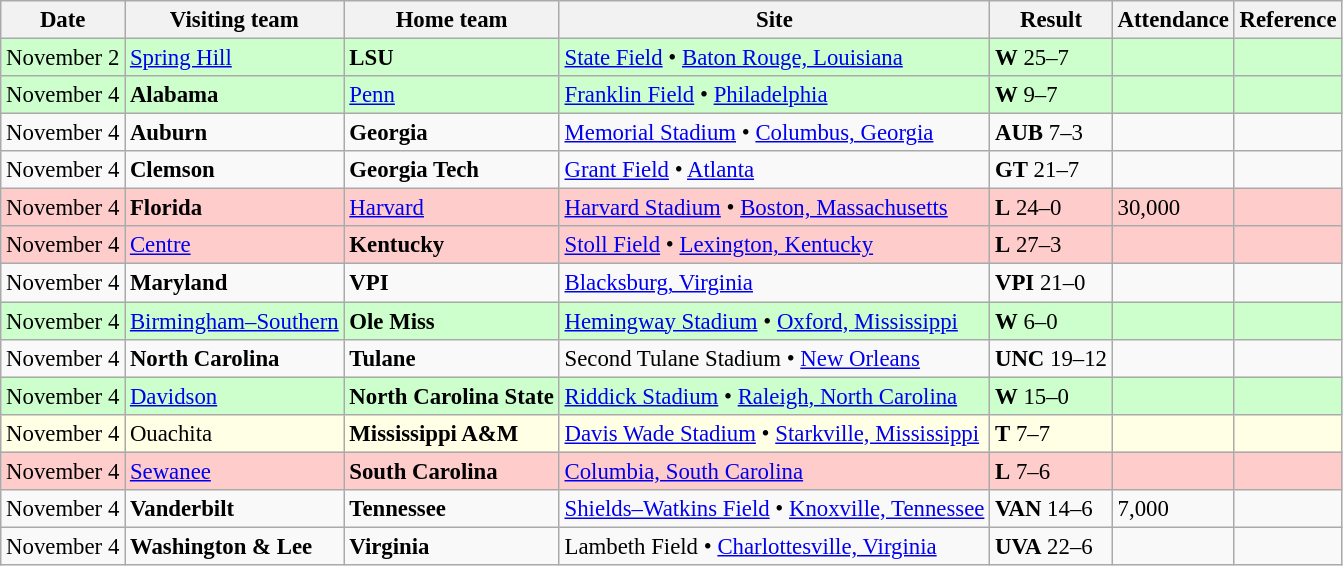<table class="wikitable" style="font-size:95%;">
<tr>
<th>Date</th>
<th>Visiting team</th>
<th>Home team</th>
<th>Site</th>
<th>Result</th>
<th>Attendance</th>
<th class="unsortable">Reference</th>
</tr>
<tr bgcolor=ccffcc>
<td>November 2</td>
<td><a href='#'>Spring Hill</a></td>
<td><strong>LSU</strong></td>
<td><a href='#'>State Field</a> •  <a href='#'>Baton Rouge, Louisiana</a></td>
<td><strong>W</strong> 25–7</td>
<td></td>
<td></td>
</tr>
<tr bgcolor=ccffcc>
<td>November 4</td>
<td><strong>Alabama</strong></td>
<td><a href='#'>Penn</a></td>
<td><a href='#'>Franklin Field</a> •  <a href='#'>Philadelphia</a></td>
<td><strong>W</strong> 9–7</td>
<td></td>
<td></td>
</tr>
<tr bgcolor=>
<td>November 4</td>
<td><strong>Auburn</strong></td>
<td><strong>Georgia</strong></td>
<td><a href='#'>Memorial Stadium</a> • <a href='#'>Columbus, Georgia</a></td>
<td><strong>AUB</strong> 7–3</td>
<td></td>
<td></td>
</tr>
<tr bgcolor=>
<td>November 4</td>
<td><strong>Clemson</strong></td>
<td><strong>Georgia Tech</strong></td>
<td><a href='#'>Grant Field</a> • <a href='#'>Atlanta</a></td>
<td><strong>GT</strong> 21–7</td>
<td></td>
<td></td>
</tr>
<tr bgcolor=ffcccc>
<td>November 4</td>
<td><strong>Florida</strong></td>
<td><a href='#'>Harvard</a></td>
<td><a href='#'>Harvard Stadium</a> • <a href='#'>Boston, Massachusetts</a></td>
<td><strong>L</strong> 24–0</td>
<td>30,000</td>
<td></td>
</tr>
<tr bgcolor=ffcccc>
<td>November 4</td>
<td><a href='#'>Centre</a></td>
<td><strong>Kentucky</strong></td>
<td><a href='#'>Stoll Field</a> • <a href='#'>Lexington, Kentucky</a></td>
<td><strong>L</strong> 27–3</td>
<td></td>
<td></td>
</tr>
<tr bgcolor=>
<td>November 4</td>
<td><strong>Maryland</strong></td>
<td><strong>VPI</strong></td>
<td><a href='#'>Blacksburg, Virginia</a></td>
<td><strong>VPI</strong> 21–0</td>
<td></td>
<td></td>
</tr>
<tr bgcolor=ccffcc>
<td>November 4</td>
<td><a href='#'>Birmingham–Southern</a></td>
<td><strong>Ole Miss</strong></td>
<td><a href='#'>Hemingway Stadium</a> • <a href='#'>Oxford, Mississippi</a></td>
<td><strong>W</strong> 6–0</td>
<td></td>
<td></td>
</tr>
<tr bgcolor=>
<td>November 4</td>
<td><strong>North Carolina</strong></td>
<td><strong>Tulane</strong></td>
<td>Second Tulane Stadium • <a href='#'>New Orleans</a></td>
<td><strong>UNC</strong> 19–12</td>
<td></td>
<td></td>
</tr>
<tr bgcolor=ccffcc>
<td>November 4</td>
<td><a href='#'>Davidson</a></td>
<td><strong>North Carolina State</strong></td>
<td><a href='#'>Riddick Stadium</a> • <a href='#'>Raleigh, North Carolina</a></td>
<td><strong>W</strong> 15–0</td>
<td></td>
<td></td>
</tr>
<tr bgcolor=ffffe6>
<td>November 4</td>
<td>Ouachita</td>
<td><strong>Mississippi A&M</strong></td>
<td><a href='#'>Davis Wade Stadium</a> • <a href='#'>Starkville, Mississippi</a></td>
<td><strong>T</strong> 7–7</td>
<td></td>
<td></td>
</tr>
<tr bgcolor=ffcccc>
<td>November 4</td>
<td><a href='#'>Sewanee</a></td>
<td><strong>South Carolina</strong></td>
<td><a href='#'>Columbia, South Carolina</a></td>
<td><strong>L</strong> 7–6</td>
<td></td>
<td></td>
</tr>
<tr bgcolor=>
<td>November 4</td>
<td><strong>Vanderbilt</strong></td>
<td><strong>Tennessee</strong></td>
<td><a href='#'>Shields–Watkins Field</a> • <a href='#'>Knoxville, Tennessee</a></td>
<td><strong>VAN</strong> 14–6</td>
<td>7,000</td>
<td></td>
</tr>
<tr bgcolor=>
<td>November 4</td>
<td><strong>Washington & Lee</strong></td>
<td><strong>Virginia</strong></td>
<td>Lambeth Field • <a href='#'>Charlottesville, Virginia</a></td>
<td><strong>UVA</strong> 22–6</td>
<td></td>
<td></td>
</tr>
</table>
